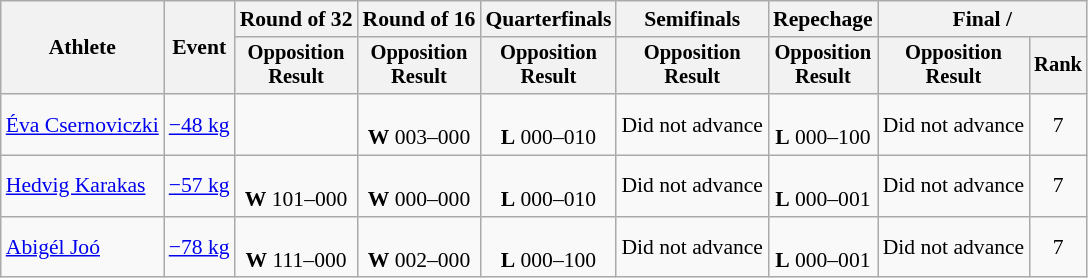<table class="wikitable" style="font-size:90%">
<tr>
<th rowspan="2">Athlete</th>
<th rowspan="2">Event</th>
<th>Round of 32</th>
<th>Round of 16</th>
<th>Quarterfinals</th>
<th>Semifinals</th>
<th>Repechage</th>
<th colspan=2>Final / </th>
</tr>
<tr style="font-size:95%">
<th>Opposition<br>Result</th>
<th>Opposition<br>Result</th>
<th>Opposition<br>Result</th>
<th>Opposition<br>Result</th>
<th>Opposition<br>Result</th>
<th>Opposition<br>Result</th>
<th>Rank</th>
</tr>
<tr align=center>
<td align=left><a href='#'>Éva Csernoviczki</a></td>
<td align=left><a href='#'>−48 kg</a></td>
<td></td>
<td><br><strong>W</strong> 003–000</td>
<td><br><strong>L</strong>  000–010</td>
<td>Did not advance</td>
<td><br><strong>L</strong> 000–100</td>
<td>Did not advance</td>
<td>7</td>
</tr>
<tr align=center>
<td align=left><a href='#'>Hedvig Karakas</a></td>
<td align=left><a href='#'>−57 kg</a></td>
<td><br><strong>W</strong> 101–000</td>
<td><br><strong>W</strong> 000–000 </td>
<td><br><strong>L</strong> 000–010</td>
<td>Did not advance</td>
<td><br><strong>L</strong> 000–001</td>
<td>Did not advance</td>
<td>7</td>
</tr>
<tr align=center>
<td align=left><a href='#'>Abigél Joó</a></td>
<td align=left><a href='#'>−78 kg</a></td>
<td><br><strong>W</strong> 111–000</td>
<td><br><strong>W</strong> 002–000</td>
<td><br><strong>L</strong> 000–100</td>
<td>Did not advance</td>
<td><br><strong>L</strong> 000–001</td>
<td>Did not advance</td>
<td>7</td>
</tr>
</table>
